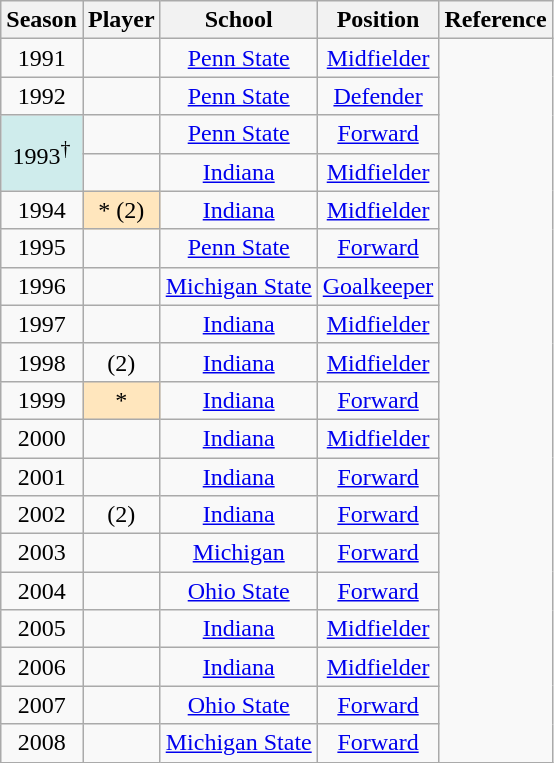<table class="wikitable sortable" style="text-align:center;">
<tr>
<th>Season</th>
<th>Player</th>
<th>School</th>
<th>Position</th>
<th class="unsortable">Reference</th>
</tr>
<tr>
<td>1991</td>
<td></td>
<td><a href='#'>Penn State</a></td>
<td><a href='#'>Midfielder</a></td>
<td rowspan="19"></td>
</tr>
<tr>
<td>1992</td>
<td></td>
<td><a href='#'>Penn State</a></td>
<td><a href='#'>Defender</a></td>
</tr>
<tr>
<td style="background:#cfecec;" rowspan=2>1993<sup>†</sup></td>
<td></td>
<td><a href='#'>Penn State</a></td>
<td><a href='#'>Forward</a></td>
</tr>
<tr>
<td></td>
<td><a href='#'>Indiana</a></td>
<td><a href='#'>Midfielder</a></td>
</tr>
<tr>
<td>1994</td>
<td style="background:#ffe6bd;">* (2)</td>
<td><a href='#'>Indiana</a></td>
<td><a href='#'>Midfielder</a></td>
</tr>
<tr>
<td>1995</td>
<td></td>
<td><a href='#'>Penn State</a></td>
<td><a href='#'>Forward</a></td>
</tr>
<tr>
<td>1996</td>
<td></td>
<td><a href='#'>Michigan State</a></td>
<td><a href='#'>Goalkeeper</a></td>
</tr>
<tr>
<td>1997</td>
<td></td>
<td><a href='#'>Indiana</a></td>
<td><a href='#'>Midfielder</a></td>
</tr>
<tr>
<td>1998</td>
<td> (2)</td>
<td><a href='#'>Indiana</a></td>
<td><a href='#'>Midfielder</a></td>
</tr>
<tr>
<td>1999</td>
<td style="background:#ffe6bd;">*</td>
<td><a href='#'>Indiana</a></td>
<td><a href='#'>Forward</a></td>
</tr>
<tr>
<td>2000</td>
<td></td>
<td><a href='#'>Indiana</a></td>
<td><a href='#'>Midfielder</a></td>
</tr>
<tr>
<td>2001</td>
<td></td>
<td><a href='#'>Indiana</a></td>
<td><a href='#'>Forward</a></td>
</tr>
<tr>
<td>2002</td>
<td> (2)</td>
<td><a href='#'>Indiana</a></td>
<td><a href='#'>Forward</a></td>
</tr>
<tr>
<td>2003</td>
<td></td>
<td><a href='#'>Michigan</a></td>
<td><a href='#'>Forward</a></td>
</tr>
<tr>
<td>2004</td>
<td></td>
<td><a href='#'>Ohio State</a></td>
<td><a href='#'>Forward</a></td>
</tr>
<tr>
<td>2005</td>
<td></td>
<td><a href='#'>Indiana</a></td>
<td><a href='#'>Midfielder</a></td>
</tr>
<tr>
<td>2006</td>
<td></td>
<td><a href='#'>Indiana</a></td>
<td><a href='#'>Midfielder</a></td>
</tr>
<tr>
<td>2007</td>
<td></td>
<td><a href='#'>Ohio State</a></td>
<td><a href='#'>Forward</a></td>
</tr>
<tr>
<td>2008</td>
<td></td>
<td><a href='#'>Michigan State</a></td>
<td><a href='#'>Forward</a></td>
</tr>
</table>
